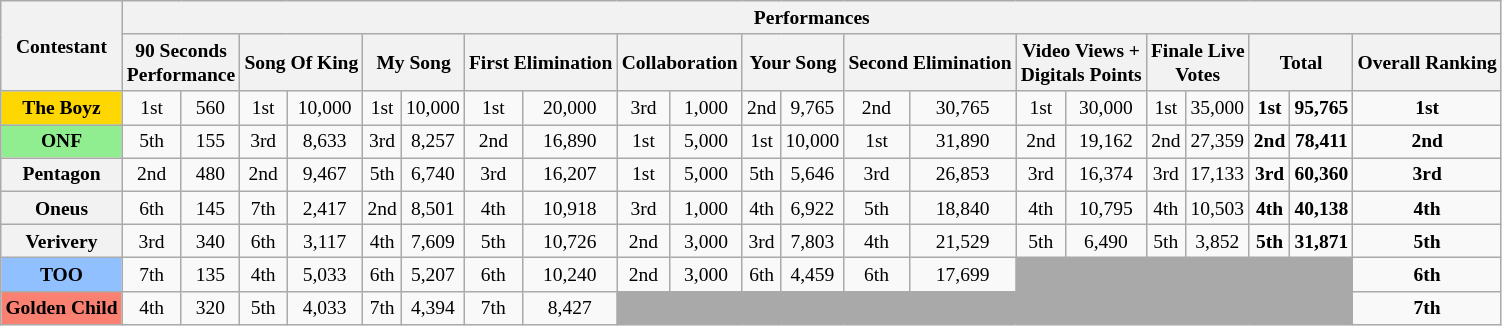<table class="wikitable sortable" style="text-align:center; font-size: small;">
<tr>
<th rowspan="2">Contestant</th>
<th colspan="21">Performances</th>
</tr>
<tr>
<th colspan="2">90 Seconds<br>Performance</th>
<th colspan="2">Song Of King</th>
<th colspan="2">My Song</th>
<th colspan="2">First Elimination</th>
<th colspan="2">Collaboration</th>
<th colspan="2">Your Song</th>
<th colspan="2">Second Elimination</th>
<th colspan="2">Video Views + <br>Digitals Points</th>
<th colspan="2">Finale Live<br> Votes</th>
<th colspan="2">Total</th>
<th>Overall Ranking</th>
</tr>
<tr>
<th style="background:gold;">The Boyz</th>
<td>1st</td>
<td>560</td>
<td>1st</td>
<td>10,000</td>
<td>1st</td>
<td>10,000</td>
<td>1st</td>
<td>20,000</td>
<td>3rd</td>
<td>1,000</td>
<td>2nd</td>
<td>9,765</td>
<td>2nd</td>
<td>30,765</td>
<td>1st</td>
<td>30,000</td>
<td>1st</td>
<td>35,000</td>
<td><strong>1st</strong></td>
<td><strong>95,765</strong></td>
<td><strong>1st</strong></td>
</tr>
<tr>
<th style="background:#90EE90;">ONF</th>
<td>5th</td>
<td>155</td>
<td>3rd</td>
<td>8,633</td>
<td>3rd</td>
<td>8,257</td>
<td>2nd</td>
<td>16,890</td>
<td>1st</td>
<td>5,000</td>
<td>1st</td>
<td>10,000</td>
<td>1st</td>
<td>31,890</td>
<td>2nd</td>
<td>19,162</td>
<td>2nd</td>
<td>27,359</td>
<td><strong>2nd</strong></td>
<td><strong>78,411</strong></td>
<td><strong>2nd</strong></td>
</tr>
<tr>
<th>Pentagon</th>
<td>2nd</td>
<td>480</td>
<td>2nd</td>
<td>9,467</td>
<td>5th</td>
<td>6,740</td>
<td>3rd</td>
<td>16,207</td>
<td>1st</td>
<td>5,000</td>
<td>5th</td>
<td>5,646</td>
<td>3rd</td>
<td>26,853</td>
<td>3rd</td>
<td>16,374</td>
<td>3rd</td>
<td>17,133</td>
<td><strong>3rd</strong></td>
<td><strong>60,360</strong></td>
<td><strong>3rd</strong></td>
</tr>
<tr>
<th>Oneus</th>
<td>6th</td>
<td>145</td>
<td>7th</td>
<td>2,417</td>
<td>2nd</td>
<td>8,501</td>
<td>4th</td>
<td>10,918</td>
<td>3rd</td>
<td>1,000</td>
<td>4th</td>
<td>6,922</td>
<td>5th</td>
<td>18,840</td>
<td>4th</td>
<td>10,795</td>
<td>4th</td>
<td>10,503</td>
<td><strong>4th</strong></td>
<td><strong>40,138</strong></td>
<td><strong>4th</strong></td>
</tr>
<tr>
<th>Verivery</th>
<td>3rd</td>
<td>340</td>
<td>6th</td>
<td>3,117</td>
<td>4th</td>
<td>7,609</td>
<td>5th</td>
<td>10,726</td>
<td>2nd</td>
<td>3,000</td>
<td>3rd</td>
<td>7,803</td>
<td>4th</td>
<td>21,529</td>
<td>5th</td>
<td>6,490</td>
<td>5th</td>
<td>3,852</td>
<td><strong>5th</strong></td>
<td><strong>31,871</strong></td>
<td><strong>5th</strong></td>
</tr>
<tr>
<th style="background:#90C0FF;">TOO</th>
<td>7th</td>
<td>135</td>
<td>4th</td>
<td>5,033</td>
<td>6th</td>
<td>5,207</td>
<td>6th</td>
<td>10,240</td>
<td>2nd</td>
<td>3,000</td>
<td>6th</td>
<td>4,459</td>
<td>6th</td>
<td>17,699</td>
<td style="background:darkgrey;" colspan="6"></td>
<td><strong>6th</strong></td>
</tr>
<tr>
<th style="background:salmon;">Golden Child</th>
<td>4th</td>
<td>320</td>
<td>5th</td>
<td>4,033</td>
<td>7th</td>
<td>4,394</td>
<td>7th</td>
<td>8,427</td>
<td style="background:darkgrey;" colspan="12"></td>
<td><strong>7th</strong></td>
</tr>
</table>
